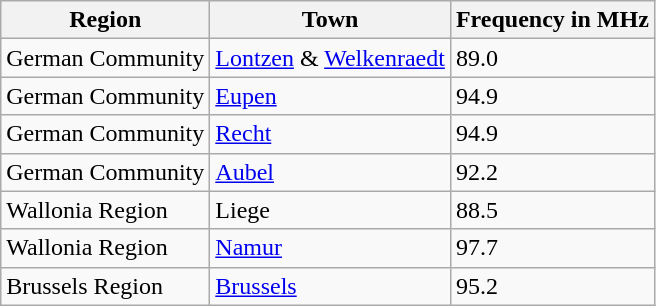<table class="wikitable sortable">
<tr>
<th>Region</th>
<th>Town</th>
<th>Frequency in MHz</th>
</tr>
<tr>
<td>German Community</td>
<td><a href='#'>Lontzen</a> & <a href='#'>Welkenraedt</a></td>
<td>89.0</td>
</tr>
<tr>
<td>German Community</td>
<td><a href='#'>Eupen</a></td>
<td>94.9</td>
</tr>
<tr>
<td>German Community</td>
<td><a href='#'>Recht</a></td>
<td>94.9</td>
</tr>
<tr>
<td>German Community</td>
<td><a href='#'>Aubel</a></td>
<td>92.2</td>
</tr>
<tr>
<td>Wallonia Region</td>
<td>Liege</td>
<td>88.5</td>
</tr>
<tr>
<td>Wallonia Region</td>
<td><a href='#'>Namur</a></td>
<td>97.7</td>
</tr>
<tr>
<td>Brussels Region</td>
<td><a href='#'>Brussels</a></td>
<td>95.2</td>
</tr>
</table>
